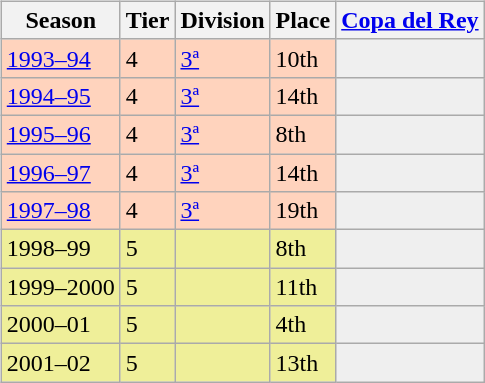<table>
<tr>
<td valign="top"><br><table class="wikitable">
<tr style="background:#f0f6fa;">
<th>Season</th>
<th>Tier</th>
<th>Division</th>
<th>Place</th>
<th><a href='#'>Copa del Rey</a></th>
</tr>
<tr>
<td style="background:#FFD3BD;"><a href='#'>1993–94</a></td>
<td style="background:#FFD3BD;">4</td>
<td style="background:#FFD3BD;"><a href='#'>3ª</a></td>
<td style="background:#FFD3BD;">10th</td>
<th style="background:#efefef;"></th>
</tr>
<tr>
<td style="background:#FFD3BD;"><a href='#'>1994–95</a></td>
<td style="background:#FFD3BD;">4</td>
<td style="background:#FFD3BD;"><a href='#'>3ª</a></td>
<td style="background:#FFD3BD;">14th</td>
<th style="background:#efefef;"></th>
</tr>
<tr>
<td style="background:#FFD3BD;"><a href='#'>1995–96</a></td>
<td style="background:#FFD3BD;">4</td>
<td style="background:#FFD3BD;"><a href='#'>3ª</a></td>
<td style="background:#FFD3BD;">8th</td>
<th style="background:#efefef;"></th>
</tr>
<tr>
<td style="background:#FFD3BD;"><a href='#'>1996–97</a></td>
<td style="background:#FFD3BD;">4</td>
<td style="background:#FFD3BD;"><a href='#'>3ª</a></td>
<td style="background:#FFD3BD;">14th</td>
<th style="background:#efefef;"></th>
</tr>
<tr>
<td style="background:#FFD3BD;"><a href='#'>1997–98</a></td>
<td style="background:#FFD3BD;">4</td>
<td style="background:#FFD3BD;"><a href='#'>3ª</a></td>
<td style="background:#FFD3BD;">19th</td>
<th style="background:#efefef;"></th>
</tr>
<tr>
<td style="background:#EFEF99;">1998–99</td>
<td style="background:#EFEF99;">5</td>
<td style="background:#EFEF99;"></td>
<td style="background:#EFEF99;">8th</td>
<th style="background:#efefef;"></th>
</tr>
<tr>
<td style="background:#EFEF99;">1999–2000</td>
<td style="background:#EFEF99;">5</td>
<td style="background:#EFEF99;"></td>
<td style="background:#EFEF99;">11th</td>
<th style="background:#efefef;"></th>
</tr>
<tr>
<td style="background:#EFEF99;">2000–01</td>
<td style="background:#EFEF99;">5</td>
<td style="background:#EFEF99;"></td>
<td style="background:#EFEF99;">4th</td>
<th style="background:#efefef;"></th>
</tr>
<tr>
<td style="background:#EFEF99;">2001–02</td>
<td style="background:#EFEF99;">5</td>
<td style="background:#EFEF99;"></td>
<td style="background:#EFEF99;">13th</td>
<th style="background:#efefef;"></th>
</tr>
</table>
</td>
</tr>
</table>
